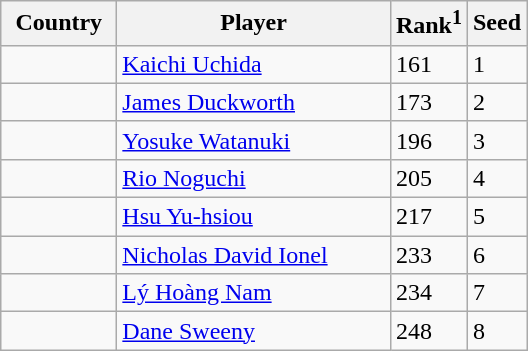<table class="sortable wikitable">
<tr>
<th width="70">Country</th>
<th width="175">Player</th>
<th>Rank<sup>1</sup></th>
<th>Seed</th>
</tr>
<tr>
<td></td>
<td><a href='#'>Kaichi Uchida</a></td>
<td>161</td>
<td>1</td>
</tr>
<tr>
<td></td>
<td><a href='#'>James Duckworth</a></td>
<td>173</td>
<td>2</td>
</tr>
<tr>
<td></td>
<td><a href='#'>Yosuke Watanuki</a></td>
<td>196</td>
<td>3</td>
</tr>
<tr>
<td></td>
<td><a href='#'>Rio Noguchi</a></td>
<td>205</td>
<td>4</td>
</tr>
<tr>
<td></td>
<td><a href='#'>Hsu Yu-hsiou</a></td>
<td>217</td>
<td>5</td>
</tr>
<tr>
<td></td>
<td><a href='#'>Nicholas David Ionel</a></td>
<td>233</td>
<td>6</td>
</tr>
<tr>
<td></td>
<td><a href='#'>Lý Hoàng Nam</a></td>
<td>234</td>
<td>7</td>
</tr>
<tr>
<td></td>
<td><a href='#'>Dane Sweeny</a></td>
<td>248</td>
<td>8</td>
</tr>
</table>
